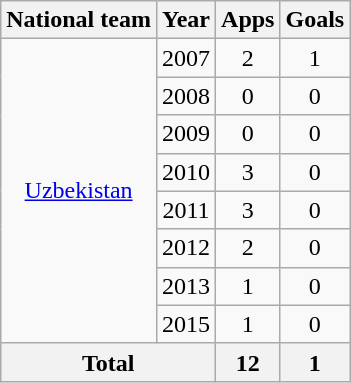<table class="wikitable" style="text-align:center">
<tr>
<th>National team</th>
<th>Year</th>
<th>Apps</th>
<th>Goals</th>
</tr>
<tr>
<td rowspan="8"><a href='#'>Uzbekistan</a></td>
<td>2007</td>
<td>2</td>
<td>1</td>
</tr>
<tr>
<td>2008</td>
<td>0</td>
<td>0</td>
</tr>
<tr>
<td>2009</td>
<td>0</td>
<td>0</td>
</tr>
<tr>
<td>2010</td>
<td>3</td>
<td>0</td>
</tr>
<tr>
<td>2011</td>
<td>3</td>
<td>0</td>
</tr>
<tr>
<td>2012</td>
<td>2</td>
<td>0</td>
</tr>
<tr>
<td>2013</td>
<td>1</td>
<td>0</td>
</tr>
<tr>
<td>2015</td>
<td>1</td>
<td>0</td>
</tr>
<tr>
<th colspan="2">Total</th>
<th>12</th>
<th>1</th>
</tr>
</table>
